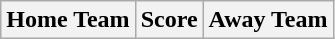<table class="wikitable" style="text-align: center">
<tr>
<th>Home Team</th>
<th>Score</th>
<th>Away Team<br>


</th>
</tr>
</table>
